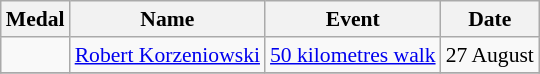<table class="wikitable" style="font-size:90%">
<tr>
<th>Medal</th>
<th>Name</th>
<th>Event</th>
<th>Date</th>
</tr>
<tr>
<td></td>
<td><a href='#'>Robert Korzeniowski</a></td>
<td><a href='#'>50 kilometres walk</a></td>
<td>27 August</td>
</tr>
<tr>
</tr>
</table>
